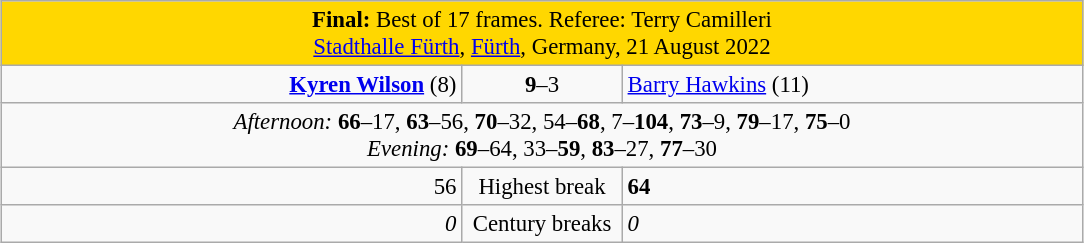<table class="wikitable" style="font-size: 95%; margin: 1em auto 1em auto;">
<tr>
<td colspan="3" align="center" bgcolor="#ffd700"><strong>Final:</strong> Best of 17 frames. Referee: Terry Camilleri<br> <a href='#'>Stadthalle Fürth</a>, <a href='#'>Fürth</a>, Germany, 21 August 2022</td>
</tr>
<tr>
<td width="300" align="right"><strong><a href='#'>Kyren Wilson</a></strong> (8)<br></td>
<td width="100" align="center"><strong>9</strong>–3</td>
<td width="300"><a href='#'>Barry Hawkins</a> (11)<br></td>
</tr>
<tr>
<td colspan="3" align="center" style="font-size: 100%"><em>Afternoon:</em> <strong>66</strong>–17, <strong>63</strong>–56, <strong>70</strong>–32, 54–<strong>68</strong>, 7–<strong>104</strong>, <strong>73</strong>–9, <strong>79</strong>–17, <strong>75</strong>–0 <br> <em>Evening:</em> <strong>69</strong>–64, 33–<strong>59</strong>, <strong>83</strong>–27, <strong>77</strong>–30</td>
</tr>
<tr>
<td align="right">56</td>
<td align="center">Highest break</td>
<td><strong>64</strong></td>
</tr>
<tr>
<td align="right"><em>0</em></td>
<td align="center">Century breaks</td>
<td><em>0</em></td>
</tr>
</table>
